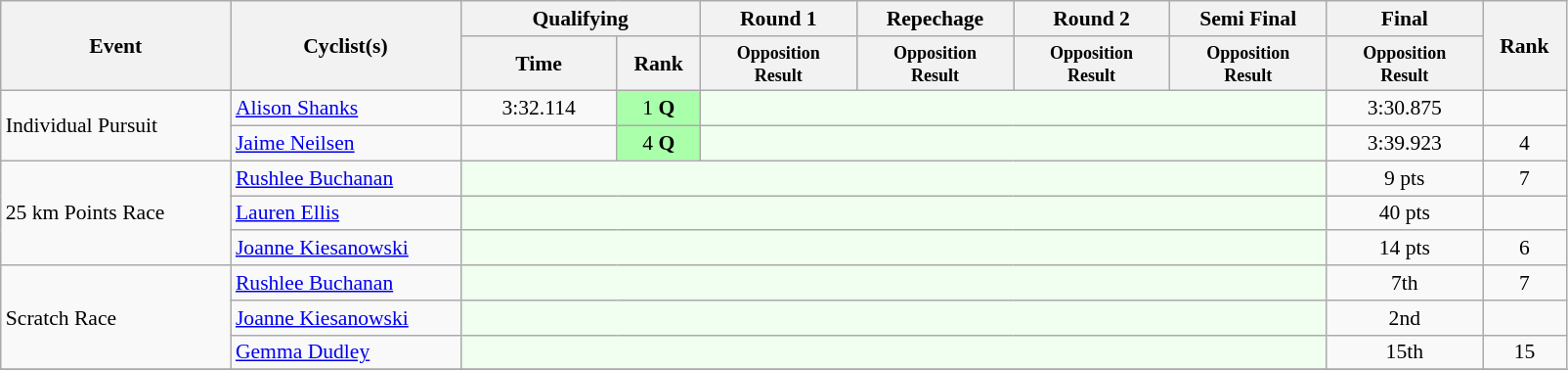<table class=wikitable style="font-size:90%">
<tr>
<th rowspan="2" width=150>Event</th>
<th rowspan="2" width=150>Cyclist(s)</th>
<th colspan="2" width=150>Qualifying</th>
<th width=100>Round 1</th>
<th width=100>Repechage</th>
<th width=100>Round 2</th>
<th width=100>Semi Final</th>
<th width=100>Final</th>
<th width=50 rowspan="2">Rank</th>
</tr>
<tr>
<th width=100>Time</th>
<th width=50>Rank</th>
<th style="line-height:1em"><small>Opposition<br>Result</small></th>
<th style="line-height:1em"><small>Opposition<br>Result</small></th>
<th style="line-height:1em"><small>Opposition<br>Result</small></th>
<th style="line-height:1em"><small>Opposition<br>Result</small></th>
<th style="line-height:1em"><small>Opposition<br>Result</small></th>
</tr>
<tr>
<td rowspan=2>Individual Pursuit</td>
<td><a href='#'>Alison Shanks</a></td>
<td align="center">3:32.114</td>
<td align="center" bgcolor=aaffaa>1 <strong>Q</strong></td>
<td colspan=4 bgcolor="honeydew"></td>
<td align="center">3:30.875</td>
<td align="center"></td>
</tr>
<tr>
<td><a href='#'>Jaime Neilsen</a></td>
<td align="center"></td>
<td align="center" bgcolor=aaffaa>4 <strong>Q</strong></td>
<td colspan=4 bgcolor="honeydew"></td>
<td align="center">3:39.923</td>
<td align="center">4</td>
</tr>
<tr>
<td rowspan=3>25 km Points Race</td>
<td><a href='#'>Rushlee Buchanan</a></td>
<td colspan=6 bgcolor="honeydew"></td>
<td align="center">9 pts</td>
<td align="center">7</td>
</tr>
<tr>
<td><a href='#'>Lauren Ellis</a></td>
<td colspan=6 bgcolor="honeydew"></td>
<td align="center">40 pts</td>
<td align="center"></td>
</tr>
<tr>
<td><a href='#'>Joanne Kiesanowski</a></td>
<td colspan=6 bgcolor="honeydew"></td>
<td align="center">14 pts</td>
<td align="center">6</td>
</tr>
<tr>
<td rowspan=3>Scratch Race</td>
<td><a href='#'>Rushlee Buchanan</a></td>
<td colspan=6 bgcolor="honeydew"></td>
<td align="center">7th</td>
<td align="center">7</td>
</tr>
<tr>
<td><a href='#'>Joanne Kiesanowski</a></td>
<td colspan=6 bgcolor="honeydew"></td>
<td align="center">2nd</td>
<td align="center"></td>
</tr>
<tr>
<td><a href='#'>Gemma Dudley</a></td>
<td colspan=6 bgcolor="honeydew"></td>
<td align="center">15th</td>
<td align="center">15</td>
</tr>
<tr>
</tr>
</table>
